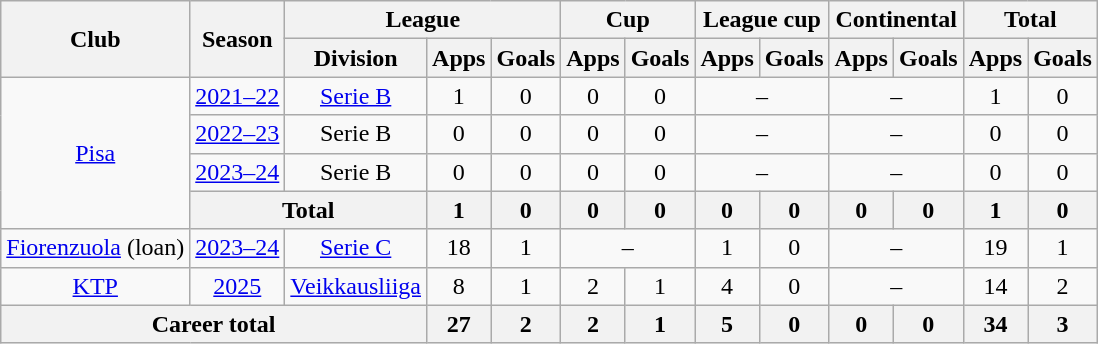<table class="wikitable" style="text-align:center">
<tr>
<th rowspan="2">Club</th>
<th rowspan="2">Season</th>
<th colspan="3">League</th>
<th colspan="2">Cup</th>
<th colspan="2">League cup</th>
<th colspan="2">Continental</th>
<th colspan="2">Total</th>
</tr>
<tr>
<th>Division</th>
<th>Apps</th>
<th>Goals</th>
<th>Apps</th>
<th>Goals</th>
<th>Apps</th>
<th>Goals</th>
<th>Apps</th>
<th>Goals</th>
<th>Apps</th>
<th>Goals</th>
</tr>
<tr>
<td rowspan=4><a href='#'>Pisa</a></td>
<td><a href='#'>2021–22</a></td>
<td><a href='#'>Serie B</a></td>
<td>1</td>
<td>0</td>
<td>0</td>
<td>0</td>
<td colspan=2>–</td>
<td colspan=2>–</td>
<td>1</td>
<td>0</td>
</tr>
<tr>
<td><a href='#'>2022–23</a></td>
<td>Serie B</td>
<td>0</td>
<td>0</td>
<td>0</td>
<td>0</td>
<td colspan=2>–</td>
<td colspan=2>–</td>
<td>0</td>
<td>0</td>
</tr>
<tr>
<td><a href='#'>2023–24</a></td>
<td>Serie B</td>
<td>0</td>
<td>0</td>
<td>0</td>
<td>0</td>
<td colspan=2>–</td>
<td colspan=2>–</td>
<td>0</td>
<td>0</td>
</tr>
<tr>
<th colspan=2>Total</th>
<th>1</th>
<th>0</th>
<th>0</th>
<th>0</th>
<th>0</th>
<th>0</th>
<th>0</th>
<th>0</th>
<th>1</th>
<th>0</th>
</tr>
<tr>
<td><a href='#'>Fiorenzuola</a> (loan)</td>
<td><a href='#'>2023–24</a></td>
<td><a href='#'>Serie C</a></td>
<td>18</td>
<td>1</td>
<td colspan=2>–</td>
<td>1</td>
<td>0</td>
<td colspan=2>–</td>
<td>19</td>
<td>1</td>
</tr>
<tr>
<td><a href='#'>KTP</a></td>
<td><a href='#'>2025</a></td>
<td><a href='#'>Veikkausliiga</a></td>
<td>8</td>
<td>1</td>
<td>2</td>
<td>1</td>
<td>4</td>
<td>0</td>
<td colspan=2>–</td>
<td>14</td>
<td>2</td>
</tr>
<tr>
<th colspan="3">Career total</th>
<th>27</th>
<th>2</th>
<th>2</th>
<th>1</th>
<th>5</th>
<th>0</th>
<th>0</th>
<th>0</th>
<th>34</th>
<th>3</th>
</tr>
</table>
